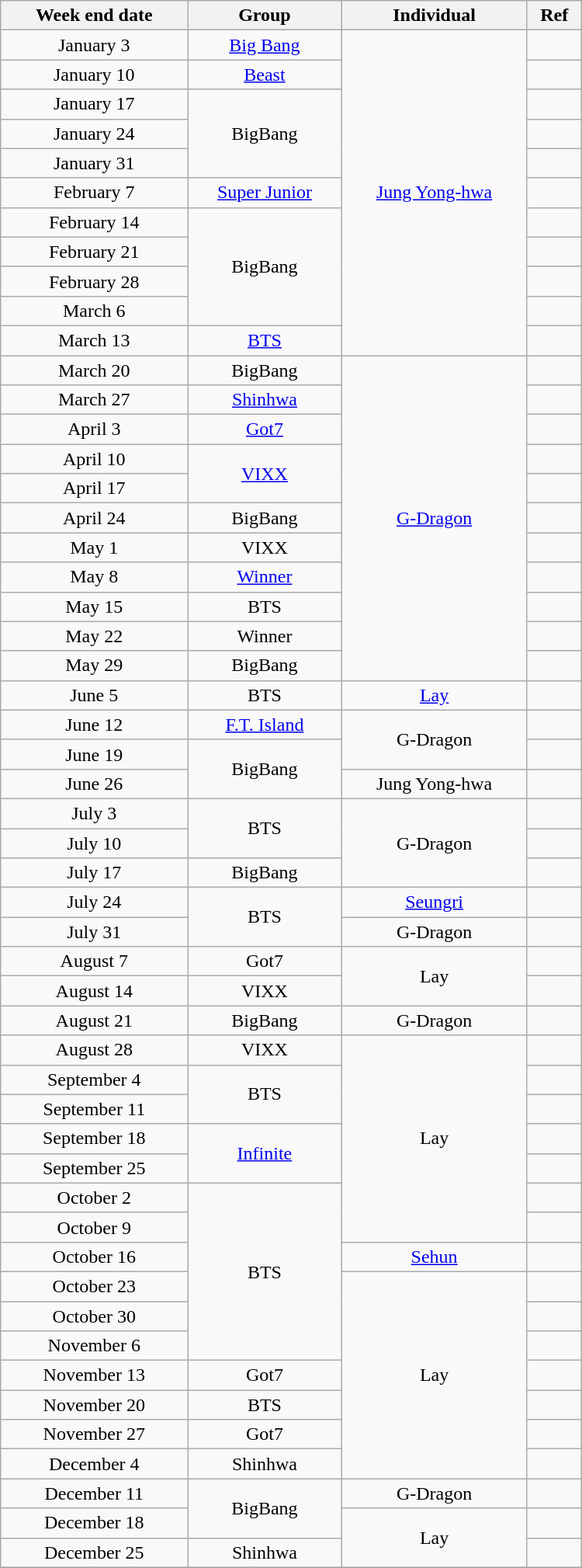<table class="wikitable" style="text-align:center; width:500px">
<tr>
<th>Week end date</th>
<th>Group</th>
<th>Individual</th>
<th>Ref</th>
</tr>
<tr>
<td>January 3</td>
<td><a href='#'>Big Bang</a></td>
<td rowspan="11"><a href='#'>Jung Yong-hwa</a></td>
<td></td>
</tr>
<tr>
<td>January 10</td>
<td><a href='#'>Beast</a></td>
<td></td>
</tr>
<tr>
<td>January 17</td>
<td rowspan="3">BigBang</td>
<td></td>
</tr>
<tr>
<td>January 24</td>
<td></td>
</tr>
<tr>
<td>January 31</td>
<td></td>
</tr>
<tr>
<td>February 7</td>
<td><a href='#'>Super Junior</a></td>
<td></td>
</tr>
<tr>
<td>February 14</td>
<td rowspan="4">BigBang</td>
<td></td>
</tr>
<tr>
<td>February 21</td>
<td></td>
</tr>
<tr>
<td>February 28</td>
<td></td>
</tr>
<tr>
<td>March 6</td>
<td></td>
</tr>
<tr>
<td>March 13</td>
<td><a href='#'>BTS</a></td>
<td></td>
</tr>
<tr>
<td>March  20</td>
<td>BigBang</td>
<td rowspan="11"><a href='#'>G-Dragon</a></td>
<td></td>
</tr>
<tr>
<td>March 27</td>
<td><a href='#'>Shinhwa</a></td>
<td></td>
</tr>
<tr>
<td>April 3</td>
<td><a href='#'>Got7</a></td>
<td></td>
</tr>
<tr>
<td>April 10</td>
<td rowspan="2"><a href='#'>VIXX</a></td>
<td></td>
</tr>
<tr>
<td>April 17</td>
<td></td>
</tr>
<tr>
<td>April 24</td>
<td>BigBang</td>
<td></td>
</tr>
<tr>
<td>May 1</td>
<td>VIXX</td>
<td></td>
</tr>
<tr>
<td>May 8</td>
<td><a href='#'>Winner</a></td>
<td></td>
</tr>
<tr>
<td>May 15</td>
<td>BTS</td>
<td></td>
</tr>
<tr>
<td>May 22</td>
<td>Winner</td>
<td></td>
</tr>
<tr>
<td>May 29</td>
<td>BigBang</td>
<td></td>
</tr>
<tr>
<td>June 5</td>
<td>BTS</td>
<td><a href='#'>Lay</a></td>
<td></td>
</tr>
<tr>
<td>June 12</td>
<td><a href='#'>F.T. Island</a></td>
<td rowspan="2">G-Dragon</td>
<td></td>
</tr>
<tr>
<td>June 19</td>
<td rowspan="2">BigBang</td>
<td></td>
</tr>
<tr>
<td>June 26</td>
<td>Jung Yong-hwa</td>
<td></td>
</tr>
<tr>
<td>July 3</td>
<td rowspan="2">BTS</td>
<td rowspan="3">G-Dragon</td>
<td></td>
</tr>
<tr>
<td>July 10</td>
<td></td>
</tr>
<tr>
<td>July 17</td>
<td>BigBang</td>
<td></td>
</tr>
<tr>
<td>July 24</td>
<td rowspan="2">BTS</td>
<td><a href='#'>Seungri</a></td>
<td></td>
</tr>
<tr>
<td>July 31</td>
<td>G-Dragon</td>
<td></td>
</tr>
<tr>
<td>August 7</td>
<td>Got7</td>
<td rowspan="2">Lay</td>
<td></td>
</tr>
<tr>
<td>August 14</td>
<td>VIXX</td>
<td></td>
</tr>
<tr>
<td>August 21</td>
<td>BigBang</td>
<td>G-Dragon</td>
<td></td>
</tr>
<tr>
<td>August 28</td>
<td>VIXX</td>
<td rowspan="7">Lay</td>
<td></td>
</tr>
<tr>
<td>September 4</td>
<td rowspan="2">BTS</td>
<td></td>
</tr>
<tr>
<td>September 11</td>
<td></td>
</tr>
<tr>
<td>September 18</td>
<td rowspan="2"><a href='#'>Infinite</a></td>
<td></td>
</tr>
<tr>
<td>September 25</td>
<td></td>
</tr>
<tr>
<td>October 2</td>
<td rowspan="6">BTS</td>
<td></td>
</tr>
<tr>
<td>October 9</td>
<td></td>
</tr>
<tr>
<td>October 16</td>
<td><a href='#'>Sehun</a></td>
<td></td>
</tr>
<tr>
<td>October 23</td>
<td rowspan="7">Lay</td>
<td></td>
</tr>
<tr>
<td>October 30</td>
<td></td>
</tr>
<tr>
<td>November 6</td>
<td></td>
</tr>
<tr>
<td>November 13</td>
<td>Got7</td>
<td></td>
</tr>
<tr>
<td>November 20</td>
<td>BTS</td>
<td></td>
</tr>
<tr>
<td>November 27</td>
<td>Got7</td>
<td></td>
</tr>
<tr>
<td>December 4</td>
<td>Shinhwa</td>
<td></td>
</tr>
<tr>
<td>December 11</td>
<td rowspan="2">BigBang</td>
<td>G-Dragon</td>
<td></td>
</tr>
<tr>
<td>December 18</td>
<td rowspan="2">Lay</td>
<td></td>
</tr>
<tr>
<td>December 25</td>
<td>Shinhwa</td>
<td></td>
</tr>
<tr>
</tr>
</table>
